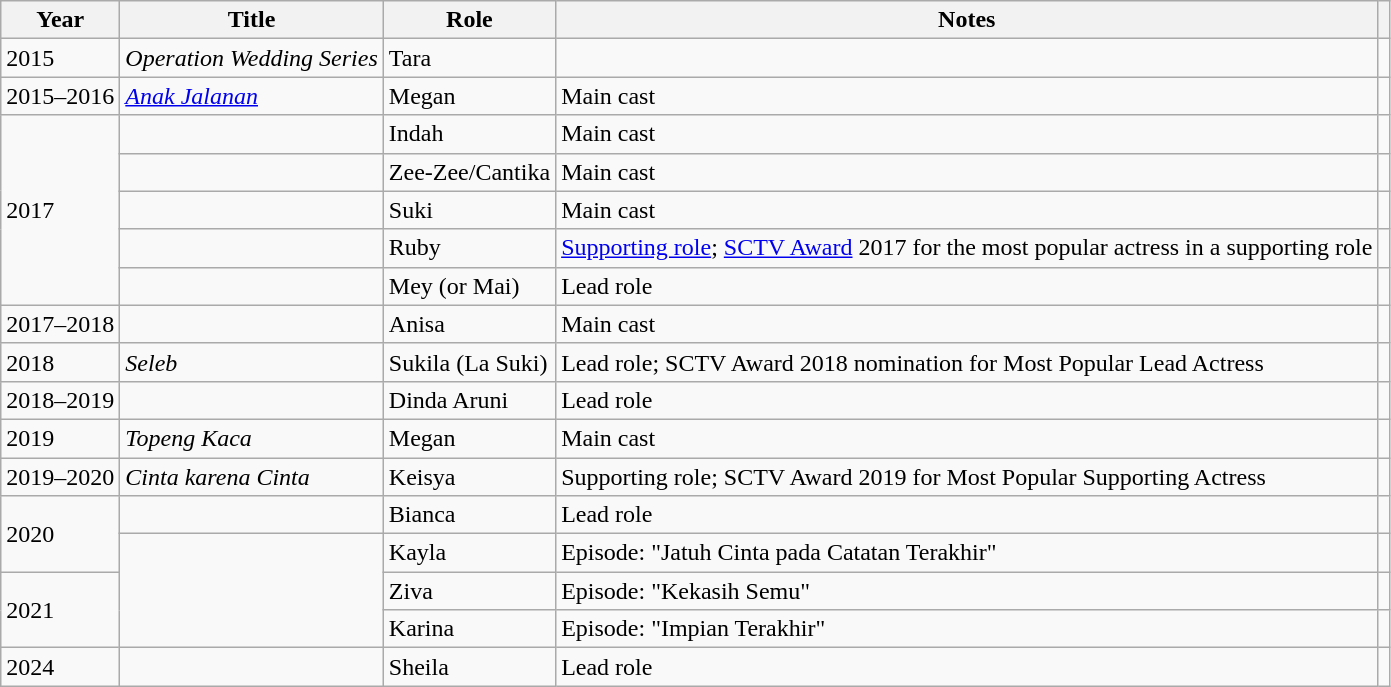<table class="wikitable unsortable">
<tr>
<th>Year</th>
<th>Title</th>
<th>Role</th>
<th>Notes</th>
<th></th>
</tr>
<tr>
<td>2015</td>
<td><em>Operation Wedding Series</em></td>
<td>Tara </td>
<td></td>
<td align="center"></td>
</tr>
<tr>
<td>2015–2016</td>
<td><em><a href='#'>Anak Jalanan</a></em></td>
<td>Megan</td>
<td>Main cast</td>
<td align="center"></td>
</tr>
<tr>
<td rowspan="5">2017</td>
<td><em></em></td>
<td>Indah</td>
<td>Main cast</td>
<td align="center"></td>
</tr>
<tr>
<td><em></em></td>
<td>Zee-Zee/Cantika</td>
<td>Main cast</td>
<td align="center"></td>
</tr>
<tr>
<td><em></em></td>
<td>Suki</td>
<td>Main cast</td>
<td align="center"></td>
</tr>
<tr>
<td><em></em></td>
<td>Ruby</td>
<td><a href='#'>Supporting role</a>; <a href='#'>SCTV Award</a> 2017 for the most popular actress in a supporting role</td>
<td align="center"></td>
</tr>
<tr>
<td><em></em></td>
<td>Mey (or Mai)</td>
<td>Lead role</td>
<td align="center"></td>
</tr>
<tr>
<td>2017–2018</td>
<td><em></em></td>
<td>Anisa</td>
<td>Main cast</td>
<td align="center"></td>
</tr>
<tr>
<td>2018</td>
<td><em>Seleb</em></td>
<td>Sukila (La Suki)</td>
<td>Lead role; SCTV Award 2018 nomination for Most Popular Lead Actress</td>
<td align="center"></td>
</tr>
<tr>
<td>2018–2019</td>
<td><em></em></td>
<td>Dinda Aruni</td>
<td>Lead role</td>
<td align="center"></td>
</tr>
<tr>
<td>2019</td>
<td><em>Topeng Kaca</em></td>
<td>Megan</td>
<td>Main cast</td>
<td align="center"></td>
</tr>
<tr>
<td>2019–2020</td>
<td><em>Cinta karena Cinta</em></td>
<td>Keisya</td>
<td>Supporting role; SCTV Award 2019 for Most Popular Supporting Actress</td>
<td align="center"></td>
</tr>
<tr>
<td rowspan="2">2020</td>
<td><em></em></td>
<td>Bianca</td>
<td>Lead role</td>
<td align="center"></td>
</tr>
<tr>
<td rowspan="3"><em></em></td>
<td>Kayla</td>
<td>Episode: "Jatuh Cinta pada Catatan Terakhir"</td>
<td align="center"></td>
</tr>
<tr>
<td rowspan="2">2021</td>
<td>Ziva</td>
<td>Episode: "Kekasih Semu"</td>
<td align="center"></td>
</tr>
<tr>
<td>Karina</td>
<td>Episode: "Impian Terakhir"</td>
<td align="center"></td>
</tr>
<tr>
<td>2024</td>
<td><em></em></td>
<td>Sheila</td>
<td>Lead role</td>
<td></td>
</tr>
</table>
